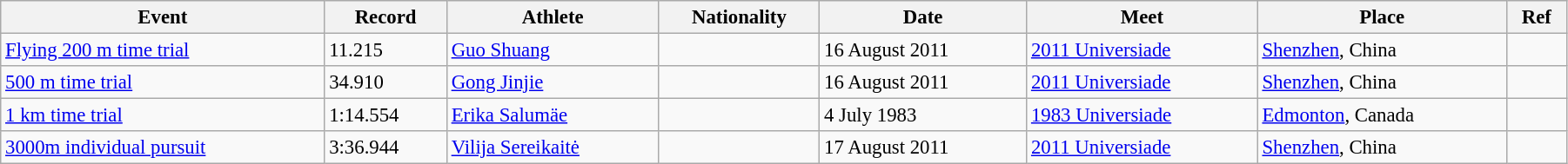<table class="wikitable" style="font-size:95%; width: 95%;">
<tr>
<th>Event</th>
<th>Record</th>
<th>Athlete</th>
<th>Nationality</th>
<th>Date</th>
<th>Meet</th>
<th>Place</th>
<th>Ref</th>
</tr>
<tr>
<td><a href='#'>Flying 200 m time trial</a></td>
<td>11.215</td>
<td><a href='#'>Guo Shuang</a></td>
<td></td>
<td>16 August 2011</td>
<td><a href='#'>2011 Universiade</a></td>
<td> <a href='#'>Shenzhen</a>, China</td>
<td></td>
</tr>
<tr>
<td><a href='#'>500 m time trial</a></td>
<td>34.910</td>
<td><a href='#'>Gong Jinjie</a></td>
<td></td>
<td>16 August 2011</td>
<td><a href='#'>2011 Universiade</a></td>
<td> <a href='#'>Shenzhen</a>, China</td>
<td></td>
</tr>
<tr>
<td><a href='#'>1 km time trial</a></td>
<td>1:14.554</td>
<td><a href='#'>Erika Salumäe</a></td>
<td></td>
<td>4 July 1983</td>
<td><a href='#'>1983 Universiade</a></td>
<td> <a href='#'>Edmonton</a>, Canada</td>
<td></td>
</tr>
<tr>
<td><a href='#'>3000m individual pursuit</a></td>
<td>3:36.944</td>
<td><a href='#'>Vilija Sereikaitė</a></td>
<td></td>
<td>17 August 2011</td>
<td><a href='#'>2011 Universiade</a></td>
<td> <a href='#'>Shenzhen</a>, China</td>
<td></td>
</tr>
</table>
